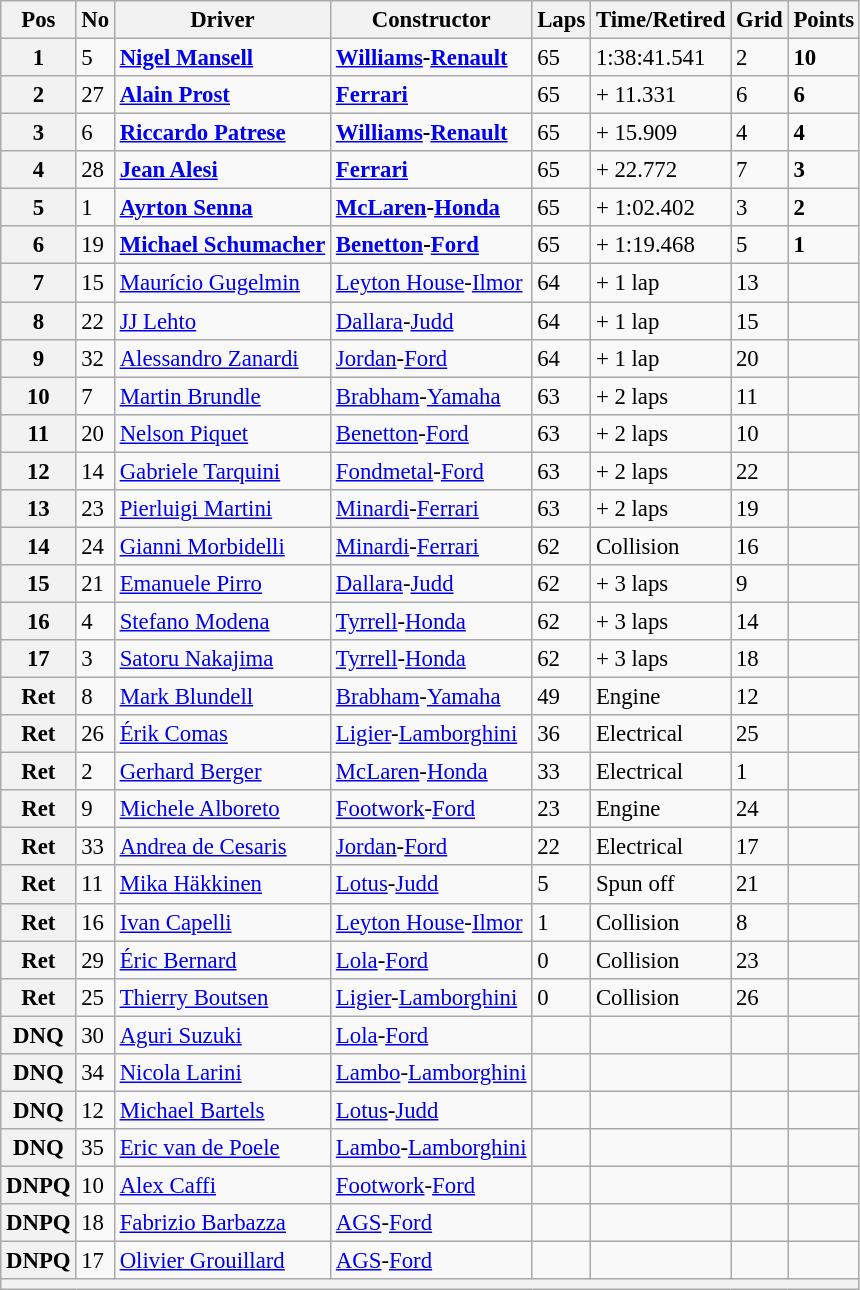<table class="wikitable sortable" style="font-size: 95%;">
<tr>
<th>Pos</th>
<th>No</th>
<th>Driver</th>
<th>Constructor</th>
<th>Laps</th>
<th>Time/Retired</th>
<th>Grid</th>
<th>Points</th>
</tr>
<tr>
<th>1</th>
<td>5</td>
<td> <strong><a href='#'>Nigel Mansell</a></strong></td>
<td><strong><a href='#'>Williams</a>-<a href='#'>Renault</a></strong></td>
<td>65</td>
<td>1:38:41.541</td>
<td>2</td>
<td><strong>10</strong></td>
</tr>
<tr>
<th>2</th>
<td>27</td>
<td> <strong><a href='#'>Alain Prost</a></strong></td>
<td><strong><a href='#'>Ferrari</a></strong></td>
<td>65</td>
<td>+ 11.331</td>
<td>6</td>
<td><strong>6</strong></td>
</tr>
<tr>
<th>3</th>
<td>6</td>
<td> <strong><a href='#'>Riccardo Patrese</a></strong></td>
<td><strong><a href='#'>Williams</a>-<a href='#'>Renault</a></strong></td>
<td>65</td>
<td>+ 15.909</td>
<td>4</td>
<td><strong>4</strong></td>
</tr>
<tr>
<th>4</th>
<td>28</td>
<td> <strong><a href='#'>Jean Alesi</a></strong></td>
<td><strong><a href='#'>Ferrari</a></strong></td>
<td>65</td>
<td>+ 22.772</td>
<td>7</td>
<td><strong>3</strong></td>
</tr>
<tr>
<th>5</th>
<td>1</td>
<td> <strong><a href='#'>Ayrton Senna</a></strong></td>
<td><strong><a href='#'>McLaren</a>-<a href='#'>Honda</a></strong></td>
<td>65</td>
<td>+ 1:02.402</td>
<td>3</td>
<td><strong>2</strong></td>
</tr>
<tr>
<th>6</th>
<td>19</td>
<td> <strong><a href='#'>Michael Schumacher</a></strong></td>
<td><strong><a href='#'>Benetton</a>-<a href='#'>Ford</a></strong></td>
<td>65</td>
<td>+ 1:19.468</td>
<td>5</td>
<td><strong>1</strong></td>
</tr>
<tr>
<th>7</th>
<td>15</td>
<td> <a href='#'>Maurício Gugelmin</a></td>
<td><a href='#'>Leyton House</a>-<a href='#'>Ilmor</a></td>
<td>64</td>
<td>+ 1 lap</td>
<td>13</td>
<td></td>
</tr>
<tr>
<th>8</th>
<td>22</td>
<td> <a href='#'>JJ Lehto</a></td>
<td><a href='#'>Dallara</a>-<a href='#'>Judd</a></td>
<td>64</td>
<td>+ 1 lap</td>
<td>15</td>
<td></td>
</tr>
<tr>
<th>9</th>
<td>32</td>
<td> <a href='#'>Alessandro Zanardi</a></td>
<td><a href='#'>Jordan</a>-<a href='#'>Ford</a></td>
<td>64</td>
<td>+ 1 lap</td>
<td>20</td>
<td></td>
</tr>
<tr>
<th>10</th>
<td>7</td>
<td> <a href='#'>Martin Brundle</a></td>
<td><a href='#'>Brabham</a>-<a href='#'>Yamaha</a></td>
<td>63</td>
<td>+ 2 laps</td>
<td>11</td>
<td></td>
</tr>
<tr>
<th>11</th>
<td>20</td>
<td> <a href='#'>Nelson Piquet</a></td>
<td><a href='#'>Benetton</a>-<a href='#'>Ford</a></td>
<td>63</td>
<td>+ 2 laps</td>
<td>10</td>
<td></td>
</tr>
<tr>
<th>12</th>
<td>14</td>
<td> <a href='#'>Gabriele Tarquini</a></td>
<td><a href='#'>Fondmetal</a>-<a href='#'>Ford</a></td>
<td>63</td>
<td>+ 2 laps</td>
<td>22</td>
<td></td>
</tr>
<tr>
<th>13</th>
<td>23</td>
<td> <a href='#'>Pierluigi Martini</a></td>
<td><a href='#'>Minardi</a>-<a href='#'>Ferrari</a></td>
<td>63</td>
<td>+ 2 laps</td>
<td>19</td>
<td></td>
</tr>
<tr>
<th>14</th>
<td>24</td>
<td> <a href='#'>Gianni Morbidelli</a></td>
<td><a href='#'>Minardi</a>-<a href='#'>Ferrari</a></td>
<td>62</td>
<td>Collision</td>
<td>16</td>
<td></td>
</tr>
<tr>
<th>15</th>
<td>21</td>
<td> <a href='#'>Emanuele Pirro</a></td>
<td><a href='#'>Dallara</a>-<a href='#'>Judd</a></td>
<td>62</td>
<td>+ 3 laps</td>
<td>9</td>
<td></td>
</tr>
<tr>
<th>16</th>
<td>4</td>
<td> <a href='#'>Stefano Modena</a></td>
<td><a href='#'>Tyrrell</a>-<a href='#'>Honda</a></td>
<td>62</td>
<td>+ 3 laps</td>
<td>14</td>
<td></td>
</tr>
<tr>
<th>17</th>
<td>3</td>
<td> <a href='#'>Satoru Nakajima</a></td>
<td><a href='#'>Tyrrell</a>-<a href='#'>Honda</a></td>
<td>62</td>
<td>+ 3 laps</td>
<td>18</td>
<td></td>
</tr>
<tr>
<th>Ret</th>
<td>8</td>
<td> <a href='#'>Mark Blundell</a></td>
<td><a href='#'>Brabham</a>-<a href='#'>Yamaha</a></td>
<td>49</td>
<td>Engine</td>
<td>12</td>
<td></td>
</tr>
<tr>
<th>Ret</th>
<td>26</td>
<td> <a href='#'>Érik Comas</a></td>
<td><a href='#'>Ligier</a>-<a href='#'>Lamborghini</a></td>
<td>36</td>
<td>Electrical</td>
<td>25</td>
<td></td>
</tr>
<tr>
<th>Ret</th>
<td>2</td>
<td> <a href='#'>Gerhard Berger</a></td>
<td><a href='#'>McLaren</a>-<a href='#'>Honda</a></td>
<td>33</td>
<td>Electrical</td>
<td>1</td>
<td></td>
</tr>
<tr>
<th>Ret</th>
<td>9</td>
<td> <a href='#'>Michele Alboreto</a></td>
<td><a href='#'>Footwork</a>-<a href='#'>Ford</a></td>
<td>23</td>
<td>Engine</td>
<td>24</td>
<td></td>
</tr>
<tr>
<th>Ret</th>
<td>33</td>
<td> <a href='#'>Andrea de Cesaris</a></td>
<td><a href='#'>Jordan</a>-<a href='#'>Ford</a></td>
<td>22</td>
<td>Electrical</td>
<td>17</td>
<td></td>
</tr>
<tr>
<th>Ret</th>
<td>11</td>
<td> <a href='#'>Mika Häkkinen</a></td>
<td><a href='#'>Lotus</a>-<a href='#'>Judd</a></td>
<td>5</td>
<td>Spun off</td>
<td>21</td>
<td></td>
</tr>
<tr>
<th>Ret</th>
<td>16</td>
<td> <a href='#'>Ivan Capelli</a></td>
<td><a href='#'>Leyton House</a>-<a href='#'>Ilmor</a></td>
<td>1</td>
<td>Collision</td>
<td>8</td>
<td></td>
</tr>
<tr>
<th>Ret</th>
<td>29</td>
<td> <a href='#'>Éric Bernard</a></td>
<td><a href='#'>Lola</a>-<a href='#'>Ford</a></td>
<td>0</td>
<td>Collision</td>
<td>23</td>
<td></td>
</tr>
<tr>
<th>Ret</th>
<td>25</td>
<td> <a href='#'>Thierry Boutsen</a></td>
<td><a href='#'>Ligier</a>-<a href='#'>Lamborghini</a></td>
<td>0</td>
<td>Collision</td>
<td>26</td>
<td></td>
</tr>
<tr>
<th>DNQ</th>
<td>30</td>
<td> <a href='#'>Aguri Suzuki</a></td>
<td><a href='#'>Lola</a>-<a href='#'>Ford</a></td>
<td></td>
<td></td>
<td></td>
<td></td>
</tr>
<tr>
<th>DNQ</th>
<td>34</td>
<td> <a href='#'>Nicola Larini</a></td>
<td><a href='#'>Lambo</a>-<a href='#'>Lamborghini</a></td>
<td></td>
<td></td>
<td></td>
<td></td>
</tr>
<tr>
<th>DNQ</th>
<td>12</td>
<td> <a href='#'>Michael Bartels</a></td>
<td><a href='#'>Lotus</a>-<a href='#'>Judd</a></td>
<td></td>
<td></td>
<td></td>
<td></td>
</tr>
<tr>
<th>DNQ</th>
<td>35</td>
<td> <a href='#'>Eric van de Poele</a></td>
<td><a href='#'>Lambo</a>-<a href='#'>Lamborghini</a></td>
<td></td>
<td></td>
<td></td>
<td></td>
</tr>
<tr>
<th>DNPQ</th>
<td>10</td>
<td> <a href='#'>Alex Caffi</a></td>
<td><a href='#'>Footwork</a>-<a href='#'>Ford</a></td>
<td></td>
<td></td>
<td></td>
<td></td>
</tr>
<tr>
<th>DNPQ</th>
<td>18</td>
<td> <a href='#'>Fabrizio Barbazza</a></td>
<td><a href='#'>AGS</a>-<a href='#'>Ford</a></td>
<td></td>
<td></td>
<td></td>
<td></td>
</tr>
<tr>
<th>DNPQ</th>
<td>17</td>
<td> <a href='#'>Olivier Grouillard</a></td>
<td><a href='#'>AGS</a>-<a href='#'>Ford</a></td>
<td></td>
<td></td>
<td></td>
<td></td>
</tr>
<tr>
<th colspan="8"></th>
</tr>
</table>
